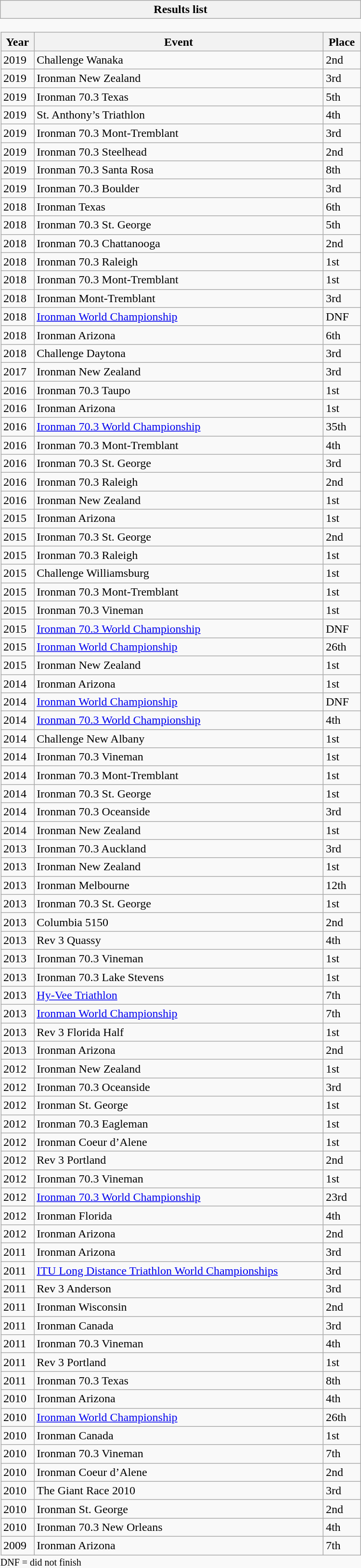<table class="wikitable collapsible collapsed" style="border:none; width:500px;">
<tr>
<th>Results list</th>
</tr>
<tr>
<td style="padding:0; border:none;"><br><table class="wikitable sortable" style="margin:0; width:100%;">
<tr>
<th>Year</th>
<th>Event</th>
<th>Place</th>
</tr>
<tr>
<td>2019</td>
<td>Challenge Wanaka</td>
<td>2nd</td>
</tr>
<tr>
<td>2019</td>
<td>Ironman New Zealand</td>
<td>3rd</td>
</tr>
<tr>
<td>2019</td>
<td>Ironman 70.3 Texas</td>
<td>5th</td>
</tr>
<tr>
<td>2019</td>
<td>St. Anthony’s Triathlon</td>
<td>4th</td>
</tr>
<tr>
<td>2019</td>
<td>Ironman 70.3 Mont-Tremblant</td>
<td>3rd</td>
</tr>
<tr>
<td>2019</td>
<td>Ironman 70.3 Steelhead</td>
<td>2nd</td>
</tr>
<tr>
<td>2019</td>
<td>Ironman 70.3 Santa Rosa</td>
<td>8th</td>
</tr>
<tr>
<td>2019</td>
<td>Ironman 70.3 Boulder</td>
<td>3rd</td>
</tr>
<tr>
<td>2018</td>
<td>Ironman Texas</td>
<td>6th</td>
</tr>
<tr>
<td>2018</td>
<td>Ironman 70.3 St. George</td>
<td>5th</td>
</tr>
<tr>
<td>2018</td>
<td>Ironman 70.3 Chattanooga</td>
<td>2nd</td>
</tr>
<tr>
<td>2018</td>
<td>Ironman 70.3 Raleigh</td>
<td>1st</td>
</tr>
<tr>
<td>2018</td>
<td>Ironman 70.3 Mont-Tremblant</td>
<td>1st</td>
</tr>
<tr>
<td>2018</td>
<td>Ironman Mont-Tremblant</td>
<td>3rd</td>
</tr>
<tr>
<td>2018</td>
<td><a href='#'>Ironman World Championship</a></td>
<td>DNF</td>
</tr>
<tr>
<td>2018</td>
<td>Ironman Arizona</td>
<td>6th</td>
</tr>
<tr>
<td>2018</td>
<td>Challenge Daytona</td>
<td>3rd</td>
</tr>
<tr>
<td>2017</td>
<td>Ironman New Zealand</td>
<td>3rd</td>
</tr>
<tr>
<td>2016</td>
<td>Ironman 70.3 Taupo</td>
<td>1st</td>
</tr>
<tr>
<td>2016</td>
<td>Ironman Arizona</td>
<td>1st</td>
</tr>
<tr>
<td>2016</td>
<td><a href='#'>Ironman 70.3 World Championship</a></td>
<td>35th</td>
</tr>
<tr>
<td>2016</td>
<td>Ironman 70.3 Mont-Tremblant</td>
<td>4th</td>
</tr>
<tr>
<td>2016</td>
<td>Ironman 70.3 St. George</td>
<td>3rd</td>
</tr>
<tr>
<td>2016</td>
<td>Ironman 70.3 Raleigh</td>
<td>2nd</td>
</tr>
<tr>
<td>2016</td>
<td>Ironman New Zealand</td>
<td>1st</td>
</tr>
<tr>
<td>2015</td>
<td>Ironman Arizona</td>
<td>1st</td>
</tr>
<tr>
<td>2015</td>
<td>Ironman 70.3 St. George</td>
<td>2nd</td>
</tr>
<tr>
<td>2015</td>
<td>Ironman 70.3 Raleigh</td>
<td>1st</td>
</tr>
<tr>
<td>2015</td>
<td>Challenge Williamsburg</td>
<td>1st</td>
</tr>
<tr>
<td>2015</td>
<td>Ironman 70.3 Mont-Tremblant</td>
<td>1st</td>
</tr>
<tr>
<td>2015</td>
<td>Ironman 70.3 Vineman</td>
<td>1st</td>
</tr>
<tr>
<td>2015</td>
<td><a href='#'>Ironman 70.3 World Championship</a></td>
<td>DNF</td>
</tr>
<tr>
<td>2015</td>
<td><a href='#'>Ironman World Championship</a></td>
<td>26th</td>
</tr>
<tr>
<td>2015</td>
<td>Ironman New Zealand</td>
<td>1st</td>
</tr>
<tr>
<td>2014</td>
<td>Ironman Arizona</td>
<td>1st</td>
</tr>
<tr>
<td>2014</td>
<td><a href='#'>Ironman World Championship</a></td>
<td>DNF</td>
</tr>
<tr>
<td>2014</td>
<td><a href='#'>Ironman 70.3 World Championship</a></td>
<td>4th</td>
</tr>
<tr>
<td>2014</td>
<td>Challenge New Albany</td>
<td>1st</td>
</tr>
<tr>
<td>2014</td>
<td>Ironman 70.3 Vineman</td>
<td>1st</td>
</tr>
<tr>
<td>2014</td>
<td>Ironman 70.3 Mont-Tremblant</td>
<td>1st</td>
</tr>
<tr>
<td>2014</td>
<td>Ironman 70.3 St. George</td>
<td>1st</td>
</tr>
<tr>
<td>2014</td>
<td>Ironman 70.3 Oceanside</td>
<td>3rd</td>
</tr>
<tr>
<td>2014</td>
<td>Ironman New Zealand</td>
<td>1st</td>
</tr>
<tr>
<td>2013</td>
<td>Ironman 70.3 Auckland</td>
<td>3rd</td>
</tr>
<tr>
<td>2013</td>
<td>Ironman New Zealand</td>
<td>1st</td>
</tr>
<tr>
<td>2013</td>
<td>Ironman Melbourne</td>
<td>12th</td>
</tr>
<tr>
<td>2013</td>
<td>Ironman 70.3 St. George</td>
<td>1st</td>
</tr>
<tr>
<td>2013</td>
<td>Columbia 5150</td>
<td>2nd</td>
</tr>
<tr>
<td>2013</td>
<td>Rev 3 Quassy</td>
<td>4th</td>
</tr>
<tr>
<td>2013</td>
<td>Ironman 70.3 Vineman</td>
<td>1st</td>
</tr>
<tr>
<td>2013</td>
<td>Ironman 70.3 Lake Stevens</td>
<td>1st</td>
</tr>
<tr>
<td>2013</td>
<td><a href='#'>Hy-Vee Triathlon</a></td>
<td>7th</td>
</tr>
<tr>
<td>2013</td>
<td><a href='#'>Ironman World Championship</a></td>
<td>7th</td>
</tr>
<tr>
<td>2013</td>
<td>Rev 3 Florida Half</td>
<td>1st</td>
</tr>
<tr>
<td>2013</td>
<td>Ironman Arizona</td>
<td>2nd</td>
</tr>
<tr>
<td>2012</td>
<td>Ironman New Zealand</td>
<td>1st</td>
</tr>
<tr>
<td>2012</td>
<td>Ironman 70.3 Oceanside</td>
<td>3rd</td>
</tr>
<tr>
<td>2012</td>
<td>Ironman St. George</td>
<td>1st</td>
</tr>
<tr>
<td>2012</td>
<td>Ironman 70.3 Eagleman</td>
<td>1st</td>
</tr>
<tr>
<td>2012</td>
<td>Ironman Coeur d’Alene</td>
<td>1st</td>
</tr>
<tr>
<td>2012</td>
<td>Rev 3 Portland</td>
<td>2nd</td>
</tr>
<tr>
<td>2012</td>
<td>Ironman 70.3 Vineman</td>
<td>1st</td>
</tr>
<tr>
<td>2012</td>
<td><a href='#'>Ironman 70.3 World Championship</a></td>
<td>23rd</td>
</tr>
<tr>
<td>2012</td>
<td>Ironman Florida</td>
<td>4th</td>
</tr>
<tr>
<td>2012</td>
<td>Ironman Arizona</td>
<td>2nd</td>
</tr>
<tr>
<td>2011</td>
<td>Ironman Arizona</td>
<td>3rd</td>
</tr>
<tr>
<td>2011</td>
<td><a href='#'>ITU Long Distance Triathlon World Championships</a></td>
<td>3rd</td>
</tr>
<tr>
<td>2011</td>
<td>Rev 3 Anderson</td>
<td>3rd</td>
</tr>
<tr>
<td>2011</td>
<td>Ironman Wisconsin</td>
<td>2nd</td>
</tr>
<tr>
<td>2011</td>
<td>Ironman Canada</td>
<td>3rd</td>
</tr>
<tr>
<td>2011</td>
<td>Ironman 70.3 Vineman</td>
<td>4th</td>
</tr>
<tr>
<td>2011</td>
<td>Rev 3 Portland</td>
<td>1st</td>
</tr>
<tr>
<td>2011</td>
<td>Ironman 70.3 Texas</td>
<td>8th</td>
</tr>
<tr>
<td>2010</td>
<td>Ironman Arizona</td>
<td>4th</td>
</tr>
<tr>
<td>2010</td>
<td><a href='#'>Ironman World Championship</a></td>
<td>26th</td>
</tr>
<tr>
<td>2010</td>
<td>Ironman Canada</td>
<td>1st</td>
</tr>
<tr>
<td>2010</td>
<td>Ironman 70.3 Vineman</td>
<td>7th</td>
</tr>
<tr>
<td>2010</td>
<td>Ironman Coeur d’Alene</td>
<td>2nd</td>
</tr>
<tr>
<td>2010</td>
<td>The Giant Race 2010</td>
<td>3rd</td>
</tr>
<tr>
<td>2010</td>
<td>Ironman St. George</td>
<td>2nd</td>
</tr>
<tr>
<td>2010</td>
<td>Ironman 70.3 New Orleans</td>
<td>4th</td>
</tr>
<tr>
<td>2009</td>
<td>Ironman Arizona</td>
<td>7th</td>
</tr>
</table>
<small>DNF = did not finish</small></td>
</tr>
</table>
